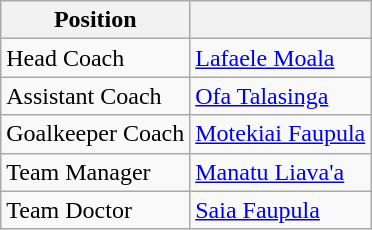<table class="wikitable">
<tr>
<th>Position</th>
<th></th>
</tr>
<tr>
<td>Head Coach</td>
<td> <a href='#'>Lafaele Moala</a></td>
</tr>
<tr>
<td>Assistant Coach</td>
<td> <a href='#'>Ofa Talasinga</a></td>
</tr>
<tr>
<td>Goalkeeper Coach</td>
<td> <a href='#'>Motekiai Faupula</a></td>
</tr>
<tr>
<td>Team Manager</td>
<td> <a href='#'>Manatu Liava'a</a></td>
</tr>
<tr>
<td>Team Doctor</td>
<td> <a href='#'>Saia Faupula</a></td>
</tr>
</table>
